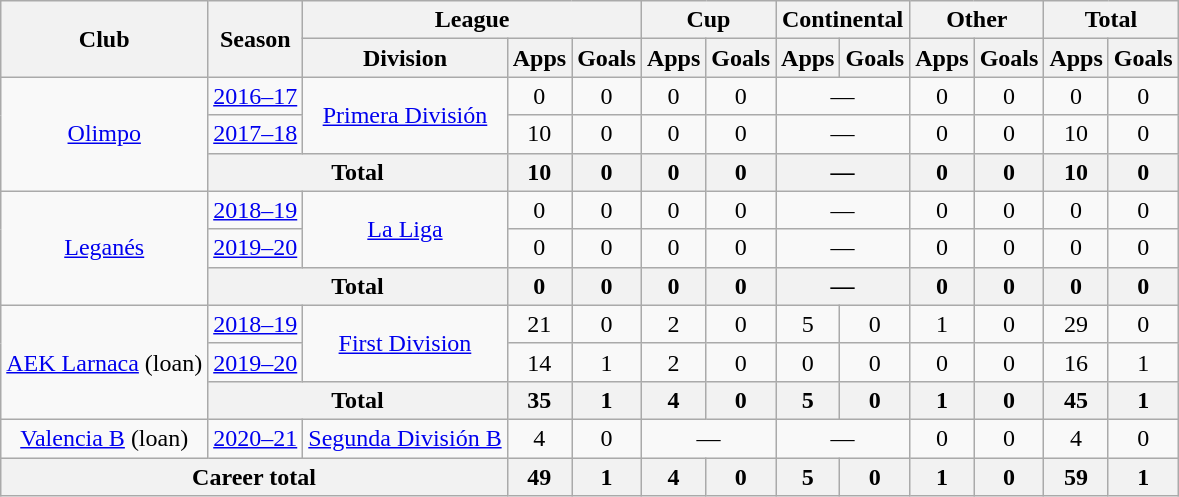<table class="wikitable" style="text-align:center">
<tr>
<th rowspan="2">Club</th>
<th rowspan="2">Season</th>
<th colspan="3">League</th>
<th colspan="2">Cup</th>
<th colspan="2">Continental</th>
<th colspan="2">Other</th>
<th colspan="2">Total</th>
</tr>
<tr>
<th>Division</th>
<th>Apps</th>
<th>Goals</th>
<th>Apps</th>
<th>Goals</th>
<th>Apps</th>
<th>Goals</th>
<th>Apps</th>
<th>Goals</th>
<th>Apps</th>
<th>Goals</th>
</tr>
<tr>
<td rowspan="3"><a href='#'>Olimpo</a></td>
<td><a href='#'>2016–17</a></td>
<td rowspan="2"><a href='#'>Primera División</a></td>
<td>0</td>
<td>0</td>
<td>0</td>
<td>0</td>
<td colspan="2">—</td>
<td>0</td>
<td>0</td>
<td>0</td>
<td>0</td>
</tr>
<tr>
<td><a href='#'>2017–18</a></td>
<td>10</td>
<td>0</td>
<td>0</td>
<td>0</td>
<td colspan="2">—</td>
<td>0</td>
<td>0</td>
<td>10</td>
<td>0</td>
</tr>
<tr>
<th colspan="2">Total</th>
<th>10</th>
<th>0</th>
<th>0</th>
<th>0</th>
<th colspan="2">—</th>
<th>0</th>
<th>0</th>
<th>10</th>
<th>0</th>
</tr>
<tr>
<td rowspan="3"><a href='#'>Leganés</a></td>
<td><a href='#'>2018–19</a></td>
<td rowspan="2"><a href='#'>La Liga</a></td>
<td>0</td>
<td>0</td>
<td>0</td>
<td>0</td>
<td colspan="2">—</td>
<td>0</td>
<td>0</td>
<td>0</td>
<td>0</td>
</tr>
<tr>
<td><a href='#'>2019–20</a></td>
<td>0</td>
<td>0</td>
<td>0</td>
<td>0</td>
<td colspan="2">—</td>
<td>0</td>
<td>0</td>
<td>0</td>
<td>0</td>
</tr>
<tr>
<th colspan="2">Total</th>
<th>0</th>
<th>0</th>
<th>0</th>
<th>0</th>
<th colspan="2">—</th>
<th>0</th>
<th>0</th>
<th>0</th>
<th>0</th>
</tr>
<tr>
<td rowspan="3"><a href='#'>AEK Larnaca</a> (loan)</td>
<td><a href='#'>2018–19</a></td>
<td rowspan="2"><a href='#'>First Division</a></td>
<td>21</td>
<td>0</td>
<td>2</td>
<td>0</td>
<td>5</td>
<td>0</td>
<td>1</td>
<td>0</td>
<td>29</td>
<td>0</td>
</tr>
<tr>
<td><a href='#'>2019–20</a></td>
<td>14</td>
<td>1</td>
<td>2</td>
<td>0</td>
<td>0</td>
<td>0</td>
<td>0</td>
<td>0</td>
<td>16</td>
<td>1</td>
</tr>
<tr>
<th colspan="2">Total</th>
<th>35</th>
<th>1</th>
<th>4</th>
<th>0</th>
<th>5</th>
<th>0</th>
<th>1</th>
<th>0</th>
<th>45</th>
<th>1</th>
</tr>
<tr>
<td rowspan="1"><a href='#'>Valencia B</a> (loan)</td>
<td><a href='#'>2020–21</a></td>
<td rowspan="1"><a href='#'>Segunda División B</a></td>
<td>4</td>
<td>0</td>
<td colspan="2">—</td>
<td colspan="2">—</td>
<td>0</td>
<td>0</td>
<td>4</td>
<td>0</td>
</tr>
<tr>
<th colspan="3">Career total</th>
<th>49</th>
<th>1</th>
<th>4</th>
<th>0</th>
<th>5</th>
<th>0</th>
<th>1</th>
<th>0</th>
<th>59</th>
<th>1</th>
</tr>
</table>
